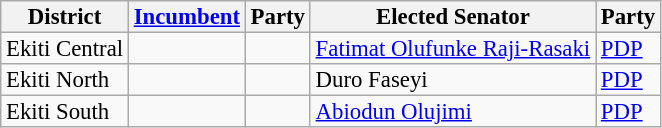<table class="sortable wikitable" style="font-size:95%;line-height:14px;">
<tr>
<th class="unsortable">District</th>
<th class="unsortable"><a href='#'>Incumbent</a></th>
<th>Party</th>
<th class="unsortable">Elected Senator</th>
<th>Party</th>
</tr>
<tr>
<td>Ekiti Central</td>
<td></td>
<td></td>
<td><a href='#'>Fatimat Olufunke Raji-Rasaki</a></td>
<td><a href='#'>PDP</a></td>
</tr>
<tr>
<td>Ekiti North</td>
<td></td>
<td></td>
<td>Duro Faseyi</td>
<td><a href='#'>PDP</a></td>
</tr>
<tr>
<td>Ekiti South</td>
<td></td>
<td></td>
<td><a href='#'>Abiodun Olujimi</a></td>
<td><a href='#'>PDP</a></td>
</tr>
</table>
